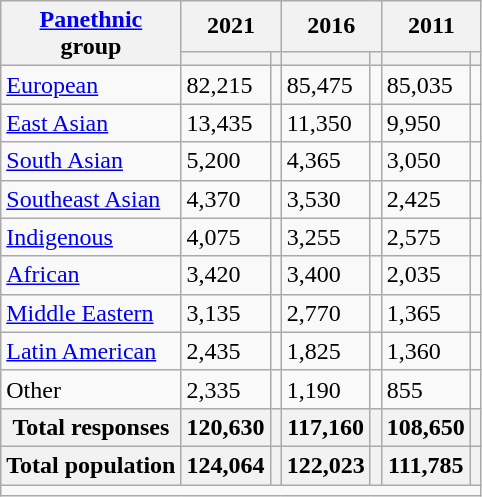<table class="wikitable collapsible sortable">
<tr>
<th rowspan="2"><a href='#'>Panethnic</a><br>group</th>
<th colspan="2">2021</th>
<th colspan="2">2016</th>
<th colspan="2">2011</th>
</tr>
<tr>
<th><a href='#'></a></th>
<th></th>
<th></th>
<th></th>
<th></th>
<th></th>
</tr>
<tr>
<td><a href='#'>European</a></td>
<td>82,215</td>
<td></td>
<td>85,475</td>
<td></td>
<td>85,035</td>
<td></td>
</tr>
<tr>
<td><a href='#'>East Asian</a></td>
<td>13,435</td>
<td></td>
<td>11,350</td>
<td></td>
<td>9,950</td>
<td></td>
</tr>
<tr>
<td><a href='#'>South Asian</a></td>
<td>5,200</td>
<td></td>
<td>4,365</td>
<td></td>
<td>3,050</td>
<td></td>
</tr>
<tr>
<td><a href='#'>Southeast Asian</a></td>
<td>4,370</td>
<td></td>
<td>3,530</td>
<td></td>
<td>2,425</td>
<td></td>
</tr>
<tr>
<td><a href='#'>Indigenous</a></td>
<td>4,075</td>
<td></td>
<td>3,255</td>
<td></td>
<td>2,575</td>
<td></td>
</tr>
<tr>
<td><a href='#'>African</a></td>
<td>3,420</td>
<td></td>
<td>3,400</td>
<td></td>
<td>2,035</td>
<td></td>
</tr>
<tr>
<td><a href='#'>Middle Eastern</a></td>
<td>3,135</td>
<td></td>
<td>2,770</td>
<td></td>
<td>1,365</td>
<td></td>
</tr>
<tr>
<td><a href='#'>Latin American</a></td>
<td>2,435</td>
<td></td>
<td>1,825</td>
<td></td>
<td>1,360</td>
<td></td>
</tr>
<tr>
<td>Other</td>
<td>2,335</td>
<td></td>
<td>1,190</td>
<td></td>
<td>855</td>
<td></td>
</tr>
<tr>
<th>Total responses</th>
<th>120,630</th>
<th></th>
<th>117,160</th>
<th></th>
<th>108,650</th>
<th></th>
</tr>
<tr>
<th>Total population</th>
<th>124,064</th>
<th></th>
<th>122,023</th>
<th></th>
<th>111,785</th>
<th></th>
</tr>
<tr class="sortbottom">
<td colspan="15"></td>
</tr>
</table>
